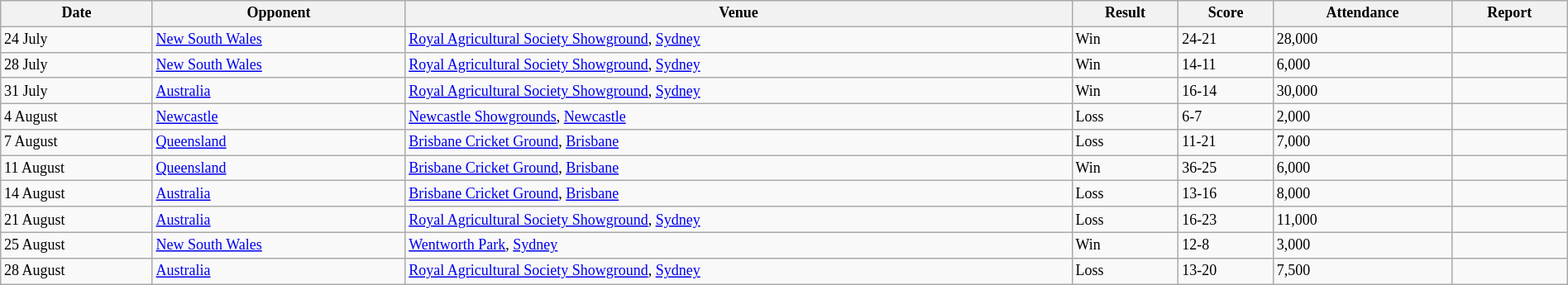<table class="wikitable" style="font-size:75%;" width="100%">
<tr>
<th>Date</th>
<th>Opponent</th>
<th>Venue</th>
<th>Result</th>
<th>Score</th>
<th>Attendance</th>
<th>Report</th>
</tr>
<tr>
<td>24 July</td>
<td><a href='#'>New South Wales</a></td>
<td><a href='#'>Royal Agricultural Society Showground</a>, <a href='#'>Sydney</a></td>
<td>Win</td>
<td>24-21</td>
<td>28,000</td>
<td></td>
</tr>
<tr>
<td>28 July</td>
<td><a href='#'>New South Wales</a></td>
<td><a href='#'>Royal Agricultural Society Showground</a>, <a href='#'>Sydney</a></td>
<td>Win</td>
<td>14-11</td>
<td>6,000</td>
<td></td>
</tr>
<tr>
<td>31 July</td>
<td><a href='#'>Australia</a></td>
<td><a href='#'>Royal Agricultural Society Showground</a>, <a href='#'>Sydney</a></td>
<td>Win</td>
<td>16-14</td>
<td>30,000</td>
<td></td>
</tr>
<tr>
<td>4 August</td>
<td><a href='#'>Newcastle</a></td>
<td><a href='#'>Newcastle Showgrounds</a>, <a href='#'>Newcastle</a></td>
<td>Loss</td>
<td>6-7</td>
<td>2,000</td>
<td></td>
</tr>
<tr>
<td>7 August</td>
<td><a href='#'>Queensland</a></td>
<td><a href='#'>Brisbane Cricket Ground</a>, <a href='#'>Brisbane</a></td>
<td>Loss</td>
<td>11-21</td>
<td>7,000</td>
<td></td>
</tr>
<tr>
<td>11 August</td>
<td><a href='#'>Queensland</a></td>
<td><a href='#'>Brisbane Cricket Ground</a>, <a href='#'>Brisbane</a></td>
<td>Win</td>
<td>36-25</td>
<td>6,000</td>
<td></td>
</tr>
<tr>
<td>14 August</td>
<td><a href='#'>Australia</a></td>
<td><a href='#'>Brisbane Cricket Ground</a>, <a href='#'>Brisbane</a></td>
<td>Loss</td>
<td>13-16</td>
<td>8,000</td>
<td></td>
</tr>
<tr>
<td>21 August</td>
<td><a href='#'>Australia</a></td>
<td><a href='#'>Royal Agricultural Society Showground</a>, <a href='#'>Sydney</a></td>
<td>Loss</td>
<td>16-23</td>
<td>11,000</td>
<td></td>
</tr>
<tr>
<td>25 August</td>
<td><a href='#'>New South Wales</a></td>
<td><a href='#'>Wentworth Park</a>, <a href='#'>Sydney</a></td>
<td>Win</td>
<td>12-8</td>
<td>3,000</td>
<td></td>
</tr>
<tr>
<td>28 August</td>
<td><a href='#'>Australia</a></td>
<td><a href='#'>Royal Agricultural Society Showground</a>, <a href='#'>Sydney</a></td>
<td>Loss</td>
<td>13-20</td>
<td>7,500</td>
<td></td>
</tr>
</table>
